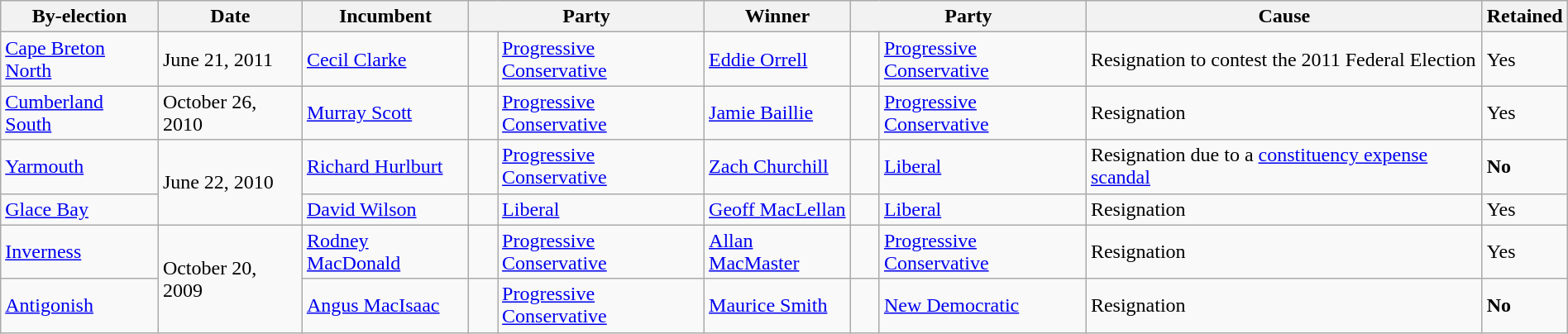<table class=wikitable style="width:100%">
<tr>
<th>By-election</th>
<th>Date</th>
<th>Incumbent</th>
<th colspan=2>Party</th>
<th>Winner</th>
<th colspan=2>Party</th>
<th>Cause</th>
<th>Retained</th>
</tr>
<tr>
<td><a href='#'>Cape Breton North</a></td>
<td>June 21, 2011</td>
<td><a href='#'>Cecil Clarke</a></td>
<td>    </td>
<td><a href='#'>Progressive Conservative</a></td>
<td><a href='#'>Eddie Orrell</a></td>
<td>    </td>
<td><a href='#'>Progressive Conservative</a></td>
<td>Resignation to contest the 2011 Federal Election</td>
<td>Yes</td>
</tr>
<tr>
<td><a href='#'>Cumberland South</a></td>
<td>October 26, 2010</td>
<td><a href='#'>Murray Scott</a></td>
<td>    </td>
<td><a href='#'>Progressive Conservative</a></td>
<td><a href='#'>Jamie Baillie</a></td>
<td>    </td>
<td><a href='#'>Progressive Conservative</a></td>
<td>Resignation</td>
<td>Yes</td>
</tr>
<tr>
<td><a href='#'>Yarmouth</a></td>
<td rowspan="2">June 22, 2010</td>
<td><a href='#'>Richard Hurlburt</a></td>
<td>    </td>
<td><a href='#'>Progressive Conservative</a></td>
<td><a href='#'>Zach Churchill</a></td>
<td>    </td>
<td><a href='#'>Liberal</a></td>
<td>Resignation due to a <a href='#'>constituency expense scandal</a></td>
<td><strong>No</strong></td>
</tr>
<tr>
<td><a href='#'>Glace Bay</a></td>
<td><a href='#'>David Wilson</a></td>
<td>    </td>
<td><a href='#'>Liberal</a></td>
<td><a href='#'>Geoff MacLellan</a></td>
<td>    </td>
<td><a href='#'>Liberal</a></td>
<td>Resignation</td>
<td>Yes</td>
</tr>
<tr>
<td><a href='#'>Inverness</a></td>
<td rowspan="2">October 20, 2009</td>
<td><a href='#'>Rodney MacDonald</a></td>
<td>    </td>
<td><a href='#'>Progressive Conservative</a></td>
<td><a href='#'>Allan MacMaster</a></td>
<td>    </td>
<td><a href='#'>Progressive Conservative</a></td>
<td>Resignation</td>
<td>Yes</td>
</tr>
<tr>
<td><a href='#'>Antigonish</a></td>
<td><a href='#'>Angus MacIsaac</a></td>
<td>    </td>
<td><a href='#'>Progressive Conservative</a></td>
<td><a href='#'>Maurice Smith</a></td>
<td>    </td>
<td><a href='#'>New Democratic</a></td>
<td>Resignation</td>
<td><strong>No</strong></td>
</tr>
</table>
